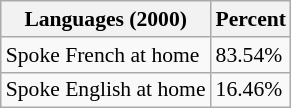<table class="wikitable sortable collapsible" style="font-size: 90%;">
<tr>
<th>Languages (2000)</th>
<th>Percent</th>
</tr>
<tr>
<td>Spoke French at home</td>
<td>83.54%</td>
</tr>
<tr>
<td>Spoke English at home</td>
<td>16.46%</td>
</tr>
</table>
